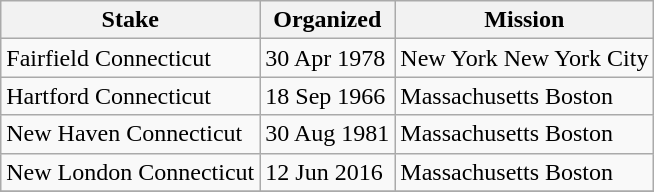<table class="wikitable sortable">
<tr>
<th>Stake</th>
<th data-sort-type=date>Organized</th>
<th>Mission</th>
</tr>
<tr>
<td>Fairfield Connecticut</td>
<td>30 Apr 1978</td>
<td>New York New York City</td>
</tr>
<tr>
<td>Hartford Connecticut</td>
<td>18 Sep 1966</td>
<td>Massachusetts Boston</td>
</tr>
<tr>
<td>New Haven Connecticut</td>
<td>30 Aug 1981</td>
<td>Massachusetts Boston</td>
</tr>
<tr>
<td>New London Connecticut</td>
<td>12 Jun 2016</td>
<td>Massachusetts Boston</td>
</tr>
<tr>
</tr>
</table>
